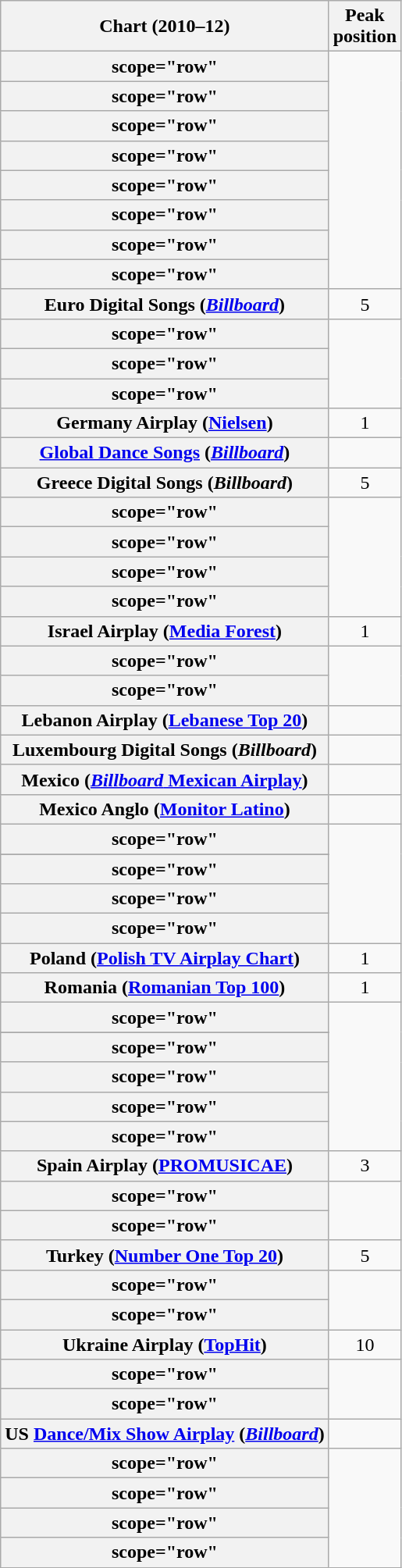<table class="wikitable plainrowheaders sortable" style="text-align:center;">
<tr>
<th scope="col">Chart (2010–12)</th>
<th scope="col">Peak<br>position</th>
</tr>
<tr>
<th>scope="row"</th>
</tr>
<tr>
<th>scope="row"</th>
</tr>
<tr>
<th>scope="row"</th>
</tr>
<tr>
<th>scope="row"</th>
</tr>
<tr>
<th>scope="row"</th>
</tr>
<tr>
<th>scope="row"</th>
</tr>
<tr>
<th>scope="row"</th>
</tr>
<tr>
<th>scope="row"</th>
</tr>
<tr>
<th scope="row">Euro Digital Songs (<em><a href='#'>Billboard</a></em>)</th>
<td>5</td>
</tr>
<tr>
<th>scope="row"</th>
</tr>
<tr>
<th>scope="row"</th>
</tr>
<tr>
<th>scope="row"</th>
</tr>
<tr>
<th scope="row">Germany Airplay (<a href='#'>Nielsen</a>)</th>
<td style="text-align:center;">1</td>
</tr>
<tr>
<th scope="row"><a href='#'>Global Dance Songs</a> (<em><a href='#'>Billboard</a></em>)</th>
<td></td>
</tr>
<tr>
<th scope="row">Greece Digital Songs (<em>Billboard</em>)</th>
<td>5</td>
</tr>
<tr>
<th>scope="row"</th>
</tr>
<tr>
<th>scope="row"</th>
</tr>
<tr>
<th>scope="row"</th>
</tr>
<tr>
<th>scope="row"</th>
</tr>
<tr>
<th scope="row">Israel Airplay (<a href='#'>Media Forest</a>)</th>
<td>1</td>
</tr>
<tr>
<th>scope="row"</th>
</tr>
<tr>
<th>scope="row"</th>
</tr>
<tr>
<th scope="row">Lebanon Airplay (<a href='#'>Lebanese Top 20</a>)</th>
<td></td>
</tr>
<tr>
<th scope="row">Luxembourg Digital Songs (<em>Billboard</em>)</th>
<td></td>
</tr>
<tr>
<th scope="row">Mexico (<a href='#'><em>Billboard</em> Mexican Airplay</a>)</th>
<td></td>
</tr>
<tr>
<th scope="row">Mexico Anglo (<a href='#'>Monitor Latino</a>)</th>
<td></td>
</tr>
<tr>
<th>scope="row"</th>
</tr>
<tr>
</tr>
<tr>
<th>scope="row"</th>
</tr>
<tr>
<th>scope="row"</th>
</tr>
<tr>
<th>scope="row"</th>
</tr>
<tr>
<th scope="row">Poland (<a href='#'>Polish TV Airplay Chart</a>)</th>
<td>1</td>
</tr>
<tr>
<th scope="row">Romania (<a href='#'>Romanian Top 100</a>)</th>
<td>1</td>
</tr>
<tr>
<th>scope="row"</th>
</tr>
<tr>
</tr>
<tr>
<th>scope="row"</th>
</tr>
<tr>
<th>scope="row"</th>
</tr>
<tr>
<th>scope="row"</th>
</tr>
<tr>
<th>scope="row"</th>
</tr>
<tr>
<th scope="row">Spain Airplay (<a href='#'>PROMUSICAE</a>)</th>
<td>3</td>
</tr>
<tr>
<th>scope="row"</th>
</tr>
<tr>
<th>scope="row"</th>
</tr>
<tr>
<th scope="row">Turkey (<a href='#'>Number One Top 20</a>)</th>
<td>5</td>
</tr>
<tr>
<th>scope="row"</th>
</tr>
<tr>
<th>scope="row"</th>
</tr>
<tr>
<th scope="row">Ukraine Airplay (<a href='#'>TopHit</a>)</th>
<td>10</td>
</tr>
<tr>
<th>scope="row"</th>
</tr>
<tr>
<th>scope="row"</th>
</tr>
<tr>
<th scope="row">US <a href='#'>Dance/Mix Show Airplay</a> (<em><a href='#'>Billboard</a></em>)</th>
<td></td>
</tr>
<tr>
<th>scope="row"</th>
</tr>
<tr>
<th>scope="row"</th>
</tr>
<tr>
<th>scope="row"</th>
</tr>
<tr>
<th>scope="row"</th>
</tr>
</table>
